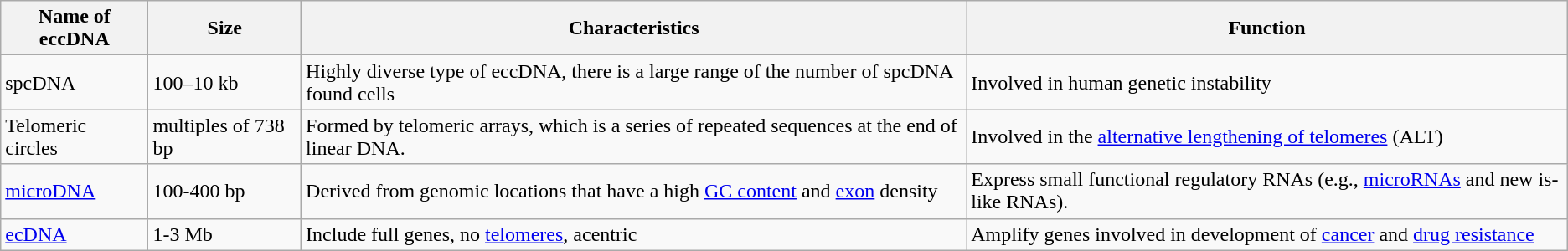<table class="wikitable sortable mw-collapsible">
<tr>
<th>Name of eccDNA</th>
<th>Size</th>
<th>Characteristics</th>
<th>Function</th>
</tr>
<tr>
<td>spcDNA</td>
<td>100–10 kb</td>
<td>Highly diverse type of eccDNA, there is a large range of the number of spcDNA found cells</td>
<td>Involved in human genetic instability</td>
</tr>
<tr>
<td>Telomeric circles</td>
<td>multiples of 738 bp</td>
<td>Formed by telomeric arrays, which is a series of repeated sequences at the end of linear DNA.</td>
<td>Involved in the <a href='#'>alternative lengthening of telomeres</a> (ALT)</td>
</tr>
<tr>
<td><a href='#'>microDNA</a></td>
<td>100-400 bp</td>
<td>Derived from genomic locations that have a high <a href='#'>GC content</a> and <a href='#'>exon</a> density</td>
<td>Express small functional regulatory RNAs (e.g., <a href='#'>microRNAs</a> and new is-like RNAs).</td>
</tr>
<tr>
<td><a href='#'>ecDNA</a></td>
<td>1-3 Mb</td>
<td>Include full genes, no <a href='#'>telomeres</a>, acentric</td>
<td>Amplify genes involved in development of <a href='#'>cancer</a> and <a href='#'>drug resistance</a></td>
</tr>
</table>
